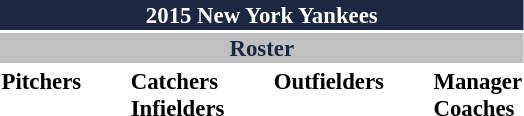<table class="toccolours" style="font-size: 95%;">
<tr>
<th colspan="10" style="background:#1c2841; color:white; text-align:center;">2015 New York Yankees</th>
</tr>
<tr>
<td colspan="10" style="background:silver; color:#1c2841; text-align:center;"><strong>Roster</strong></td>
</tr>
<tr>
<td valign="top"><strong>Pitchers</strong><br>





























</td>
<td style="width:25px;"></td>
<td valign="top"><strong>Catchers</strong><br>



<strong>Infielders</strong>











</td>
<td style="width:25px;"></td>
<td valign="top"><strong>Outfielders</strong><br>







</td>
<td style="width:25px;"></td>
<td valign="top"><strong>Manager</strong><br>
<strong>Coaches</strong>
 
 
 
 
 
 
 
 </td>
</tr>
</table>
